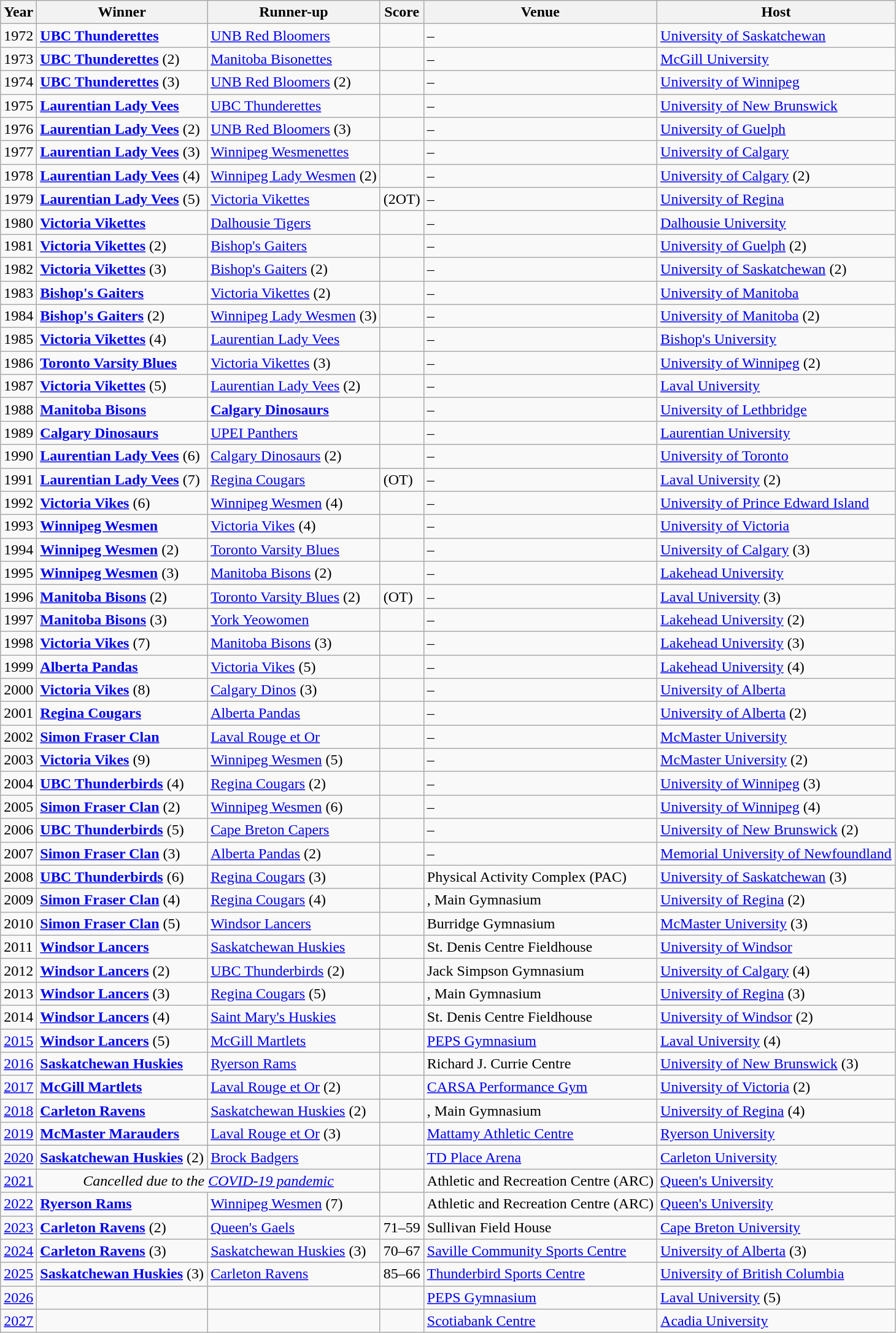<table class="wikitable sortable">
<tr>
<th>Year</th>
<th>Winner</th>
<th>Runner-up</th>
<th>Score</th>
<th>Venue</th>
<th>Host</th>
</tr>
<tr>
<td>1972</td>
<td><strong><a href='#'>UBC Thunderettes</a></strong></td>
<td><a href='#'>UNB Red Bloomers</a></td>
<td></td>
<td>–</td>
<td><a href='#'>University of Saskatchewan</a></td>
</tr>
<tr>
<td>1973</td>
<td><strong><a href='#'>UBC Thunderettes</a></strong> (2)</td>
<td><a href='#'>Manitoba Bisonettes</a></td>
<td></td>
<td>–</td>
<td><a href='#'>McGill University</a></td>
</tr>
<tr>
<td>1974</td>
<td><strong><a href='#'>UBC Thunderettes</a></strong> (3)</td>
<td><a href='#'>UNB Red Bloomers</a> (2)</td>
<td></td>
<td>–</td>
<td><a href='#'>University of Winnipeg</a></td>
</tr>
<tr>
<td>1975</td>
<td><strong><a href='#'>Laurentian Lady Vees</a></strong></td>
<td><a href='#'>UBC Thunderettes</a></td>
<td></td>
<td>–</td>
<td><a href='#'>University of New Brunswick</a></td>
</tr>
<tr>
<td>1976</td>
<td><strong><a href='#'>Laurentian Lady Vees</a></strong> (2)</td>
<td><a href='#'>UNB Red Bloomers</a> (3)</td>
<td></td>
<td>–</td>
<td><a href='#'>University of Guelph</a></td>
</tr>
<tr>
<td>1977</td>
<td><strong><a href='#'>Laurentian Lady Vees</a></strong> (3)</td>
<td><a href='#'>Winnipeg Wesmenettes</a></td>
<td></td>
<td>–</td>
<td><a href='#'>University of Calgary</a></td>
</tr>
<tr>
<td>1978</td>
<td><strong><a href='#'>Laurentian Lady Vees</a></strong> (4)</td>
<td><a href='#'>Winnipeg Lady Wesmen</a> (2)</td>
<td></td>
<td>–</td>
<td><a href='#'>University of Calgary</a> (2)</td>
</tr>
<tr>
<td>1979</td>
<td><strong><a href='#'>Laurentian Lady Vees</a></strong> (5)</td>
<td><a href='#'>Victoria Vikettes</a></td>
<td> (2OT)</td>
<td>–</td>
<td><a href='#'>University of Regina</a></td>
</tr>
<tr>
<td>1980</td>
<td><strong><a href='#'>Victoria Vikettes</a></strong></td>
<td><a href='#'>Dalhousie Tigers</a></td>
<td></td>
<td>–</td>
<td><a href='#'>Dalhousie University</a></td>
</tr>
<tr>
<td>1981</td>
<td><strong><a href='#'>Victoria Vikettes</a></strong> (2)</td>
<td><a href='#'>Bishop's Gaiters</a></td>
<td></td>
<td>–</td>
<td><a href='#'>University of Guelph</a> (2)</td>
</tr>
<tr>
<td>1982</td>
<td><strong><a href='#'>Victoria Vikettes</a></strong> (3)</td>
<td><a href='#'>Bishop's Gaiters</a> (2)</td>
<td></td>
<td>–</td>
<td><a href='#'>University of Saskatchewan</a> (2)</td>
</tr>
<tr>
<td>1983</td>
<td><strong><a href='#'>Bishop's Gaiters</a></strong></td>
<td><a href='#'>Victoria Vikettes</a> (2)</td>
<td></td>
<td>–</td>
<td><a href='#'>University of Manitoba</a></td>
</tr>
<tr>
<td>1984</td>
<td><strong><a href='#'>Bishop's Gaiters</a></strong> (2)</td>
<td><a href='#'>Winnipeg Lady Wesmen</a> (3)</td>
<td></td>
<td>–</td>
<td><a href='#'>University of Manitoba</a> (2)</td>
</tr>
<tr>
<td>1985</td>
<td><strong><a href='#'>Victoria Vikettes</a></strong> (4)</td>
<td><a href='#'>Laurentian Lady Vees</a></td>
<td></td>
<td>–</td>
<td><a href='#'>Bishop's University</a></td>
</tr>
<tr>
<td>1986</td>
<td><strong><a href='#'>Toronto Varsity Blues</a></strong></td>
<td><a href='#'>Victoria Vikettes</a> (3)</td>
<td></td>
<td>–</td>
<td><a href='#'>University of Winnipeg</a> (2)</td>
</tr>
<tr>
<td>1987</td>
<td><strong><a href='#'>Victoria Vikettes</a></strong> (5)</td>
<td><a href='#'>Laurentian Lady Vees</a> (2)</td>
<td></td>
<td>–</td>
<td><a href='#'>Laval University</a></td>
</tr>
<tr>
<td>1988</td>
<td><strong><a href='#'>Manitoba Bisons</a></strong></td>
<td><strong><a href='#'>Calgary Dinosaurs</a></strong></td>
<td></td>
<td>–</td>
<td><a href='#'>University of Lethbridge</a></td>
</tr>
<tr>
<td>1989</td>
<td><strong><a href='#'>Calgary Dinosaurs</a></strong></td>
<td><a href='#'>UPEI Panthers</a></td>
<td></td>
<td>–</td>
<td><a href='#'>Laurentian University</a></td>
</tr>
<tr>
<td>1990</td>
<td><strong><a href='#'>Laurentian Lady Vees</a></strong> (6)</td>
<td><a href='#'>Calgary Dinosaurs</a> (2)</td>
<td></td>
<td>–</td>
<td><a href='#'>University of Toronto</a></td>
</tr>
<tr>
<td>1991</td>
<td><strong><a href='#'>Laurentian Lady Vees</a></strong> (7)</td>
<td><a href='#'>Regina Cougars</a></td>
<td> (OT)</td>
<td>–</td>
<td><a href='#'>Laval University</a> (2)</td>
</tr>
<tr>
<td>1992</td>
<td><strong><a href='#'>Victoria Vikes</a></strong> (6)</td>
<td><a href='#'>Winnipeg Wesmen</a> (4)</td>
<td></td>
<td>–</td>
<td><a href='#'>University of Prince Edward Island</a></td>
</tr>
<tr>
<td>1993</td>
<td><strong><a href='#'>Winnipeg Wesmen</a></strong></td>
<td><a href='#'>Victoria Vikes</a> (4)</td>
<td></td>
<td>–</td>
<td><a href='#'>University of Victoria</a></td>
</tr>
<tr>
<td>1994</td>
<td><strong><a href='#'>Winnipeg Wesmen</a></strong> (2)</td>
<td><a href='#'>Toronto Varsity Blues</a></td>
<td></td>
<td>–</td>
<td><a href='#'>University of Calgary</a> (3)</td>
</tr>
<tr>
<td>1995</td>
<td><strong><a href='#'>Winnipeg Wesmen</a></strong> (3)</td>
<td><a href='#'>Manitoba Bisons</a> (2)</td>
<td></td>
<td>–</td>
<td><a href='#'>Lakehead University</a></td>
</tr>
<tr>
<td>1996</td>
<td><strong><a href='#'>Manitoba Bisons</a></strong> (2)</td>
<td><a href='#'>Toronto Varsity Blues</a> (2)</td>
<td> (OT)</td>
<td>–</td>
<td><a href='#'>Laval University</a> (3)</td>
</tr>
<tr>
<td>1997</td>
<td><strong><a href='#'>Manitoba Bisons</a></strong> (3)</td>
<td><a href='#'>York Yeowomen</a></td>
<td></td>
<td>–</td>
<td><a href='#'>Lakehead University</a> (2)</td>
</tr>
<tr>
<td>1998</td>
<td><strong><a href='#'>Victoria Vikes</a></strong> (7)</td>
<td><a href='#'>Manitoba Bisons</a> (3)</td>
<td></td>
<td>–</td>
<td><a href='#'>Lakehead University</a> (3)</td>
</tr>
<tr>
<td>1999</td>
<td><strong><a href='#'>Alberta Pandas</a></strong></td>
<td><a href='#'>Victoria Vikes</a> (5)</td>
<td></td>
<td>–</td>
<td><a href='#'>Lakehead University</a> (4)</td>
</tr>
<tr>
<td>2000</td>
<td><strong><a href='#'>Victoria Vikes</a></strong> (8)</td>
<td><a href='#'>Calgary Dinos</a> (3)</td>
<td></td>
<td>–</td>
<td><a href='#'>University of Alberta</a></td>
</tr>
<tr>
<td>2001</td>
<td><strong><a href='#'>Regina Cougars</a></strong></td>
<td><a href='#'>Alberta Pandas</a></td>
<td></td>
<td>–</td>
<td><a href='#'>University of Alberta</a> (2)</td>
</tr>
<tr>
<td>2002</td>
<td><strong><a href='#'>Simon Fraser Clan</a></strong></td>
<td><a href='#'>Laval Rouge et Or</a></td>
<td></td>
<td>–</td>
<td><a href='#'>McMaster University</a></td>
</tr>
<tr>
<td>2003</td>
<td><strong><a href='#'>Victoria Vikes</a></strong> (9)</td>
<td><a href='#'>Winnipeg Wesmen</a> (5)</td>
<td></td>
<td>–</td>
<td><a href='#'>McMaster University</a> (2)</td>
</tr>
<tr>
<td>2004</td>
<td><strong><a href='#'>UBC Thunderbirds</a></strong> (4)</td>
<td><a href='#'>Regina Cougars</a> (2)</td>
<td></td>
<td>–</td>
<td><a href='#'>University of Winnipeg</a> (3)</td>
</tr>
<tr>
<td>2005</td>
<td><strong><a href='#'>Simon Fraser Clan</a></strong> (2)</td>
<td><a href='#'>Winnipeg Wesmen</a> (6)</td>
<td></td>
<td>–</td>
<td><a href='#'>University of Winnipeg</a> (4)</td>
</tr>
<tr>
<td>2006</td>
<td><strong><a href='#'>UBC Thunderbirds</a></strong> (5)</td>
<td><a href='#'>Cape Breton Capers</a></td>
<td></td>
<td>–</td>
<td><a href='#'>University of New Brunswick</a> (2)</td>
</tr>
<tr>
<td>2007</td>
<td><strong><a href='#'>Simon Fraser Clan</a></strong> (3)</td>
<td><a href='#'>Alberta Pandas</a> (2)</td>
<td></td>
<td>–</td>
<td><a href='#'>Memorial University of Newfoundland</a></td>
</tr>
<tr>
<td>2008</td>
<td><strong><a href='#'>UBC Thunderbirds</a></strong> (6)</td>
<td><a href='#'>Regina Cougars</a> (3)</td>
<td></td>
<td>Physical Activity Complex (PAC)</td>
<td><a href='#'>University of Saskatchewan</a> (3)</td>
</tr>
<tr>
<td>2009</td>
<td><strong><a href='#'>Simon Fraser Clan</a></strong> (4)</td>
<td><a href='#'>Regina Cougars</a> (4)</td>
<td></td>
<td>, Main Gymnasium</td>
<td><a href='#'>University of Regina</a> (2)</td>
</tr>
<tr>
<td>2010</td>
<td><strong><a href='#'>Simon Fraser Clan</a></strong> (5)</td>
<td><a href='#'>Windsor Lancers</a></td>
<td></td>
<td>Burridge Gymnasium</td>
<td><a href='#'>McMaster University</a> (3)</td>
</tr>
<tr>
<td>2011</td>
<td><strong><a href='#'>Windsor Lancers</a></strong></td>
<td><a href='#'>Saskatchewan Huskies</a></td>
<td></td>
<td>St. Denis Centre Fieldhouse</td>
<td><a href='#'>University of Windsor</a></td>
</tr>
<tr>
<td>2012</td>
<td><strong><a href='#'>Windsor Lancers</a></strong> (2)</td>
<td><a href='#'>UBC Thunderbirds</a> (2)</td>
<td></td>
<td>Jack Simpson Gymnasium</td>
<td><a href='#'>University of Calgary</a> (4)</td>
</tr>
<tr>
<td>2013</td>
<td><strong><a href='#'>Windsor Lancers</a></strong> (3)</td>
<td><a href='#'>Regina Cougars</a> (5)</td>
<td></td>
<td>, Main Gymnasium</td>
<td><a href='#'>University of Regina</a> (3)</td>
</tr>
<tr>
<td>2014</td>
<td><strong><a href='#'>Windsor Lancers</a></strong> (4)</td>
<td><a href='#'>Saint Mary's Huskies</a></td>
<td></td>
<td>St. Denis Centre Fieldhouse</td>
<td><a href='#'>University of Windsor</a> (2)</td>
</tr>
<tr>
<td><a href='#'>2015</a></td>
<td><strong><a href='#'>Windsor Lancers</a></strong> (5)</td>
<td><a href='#'>McGill Martlets</a></td>
<td></td>
<td><a href='#'>PEPS Gymnasium</a></td>
<td><a href='#'>Laval University</a> (4)</td>
</tr>
<tr>
<td><a href='#'>2016</a></td>
<td><strong><a href='#'>Saskatchewan Huskies</a></strong></td>
<td><a href='#'>Ryerson Rams</a></td>
<td></td>
<td>Richard J. Currie Centre</td>
<td><a href='#'>University of New Brunswick</a> (3)</td>
</tr>
<tr>
<td><a href='#'>2017</a></td>
<td><strong><a href='#'>McGill Martlets</a></strong></td>
<td><a href='#'>Laval Rouge et Or</a> (2)</td>
<td></td>
<td><a href='#'>CARSA Performance Gym</a></td>
<td><a href='#'>University of Victoria</a> (2)</td>
</tr>
<tr>
<td><a href='#'>2018</a></td>
<td><strong><a href='#'>Carleton Ravens</a></strong></td>
<td><a href='#'>Saskatchewan Huskies</a> (2)</td>
<td></td>
<td>, Main Gymnasium</td>
<td><a href='#'>University of Regina</a> (4)</td>
</tr>
<tr>
<td><a href='#'>2019</a></td>
<td><strong><a href='#'>McMaster Marauders</a></strong></td>
<td><a href='#'>Laval Rouge et Or</a> (3)</td>
<td></td>
<td><a href='#'>Mattamy Athletic Centre</a></td>
<td><a href='#'>Ryerson University</a></td>
</tr>
<tr>
<td><a href='#'>2020</a></td>
<td><strong><a href='#'>Saskatchewan Huskies</a></strong> (2)</td>
<td><a href='#'>Brock Badgers</a></td>
<td></td>
<td><a href='#'>TD Place Arena</a></td>
<td><a href='#'>Carleton University</a></td>
</tr>
<tr>
<td><a href='#'>2021</a></td>
<td colspan="2" align="center"><em>Cancelled due to the <a href='#'>COVID-19 pandemic</a></em></td>
<td></td>
<td>Athletic and Recreation Centre (ARC)</td>
<td><a href='#'>Queen's University</a></td>
</tr>
<tr>
<td><a href='#'>2022</a></td>
<td><strong><a href='#'>Ryerson Rams</a></strong></td>
<td><a href='#'>Winnipeg Wesmen</a> (7)</td>
<td></td>
<td>Athletic and Recreation Centre (ARC)</td>
<td><a href='#'>Queen's University</a></td>
</tr>
<tr>
<td><a href='#'>2023</a></td>
<td><strong><a href='#'>Carleton Ravens</a></strong> (2)</td>
<td><a href='#'>Queen's Gaels</a></td>
<td>71–59</td>
<td>Sullivan Field House</td>
<td><a href='#'>Cape Breton University</a></td>
</tr>
<tr>
<td><a href='#'>2024</a></td>
<td><strong><a href='#'>Carleton Ravens</a></strong> (3)</td>
<td><a href='#'>Saskatchewan Huskies</a> (3)</td>
<td>70–67</td>
<td><a href='#'>Saville Community Sports Centre</a></td>
<td><a href='#'>University of Alberta</a> (3)</td>
</tr>
<tr>
<td><a href='#'>2025</a></td>
<td><strong><a href='#'>Saskatchewan Huskies</a></strong> (3)</td>
<td><a href='#'>Carleton Ravens</a></td>
<td>85–66</td>
<td><a href='#'>Thunderbird Sports Centre</a></td>
<td><a href='#'>University of British Columbia</a></td>
</tr>
<tr>
<td><a href='#'>2026</a></td>
<td></td>
<td></td>
<td></td>
<td><a href='#'>PEPS Gymnasium</a></td>
<td><a href='#'>Laval University</a> (5)</td>
</tr>
<tr>
<td><a href='#'>2027</a></td>
<td></td>
<td></td>
<td></td>
<td><a href='#'>Scotiabank Centre</a></td>
<td><a href='#'>Acadia University</a></td>
</tr>
</table>
